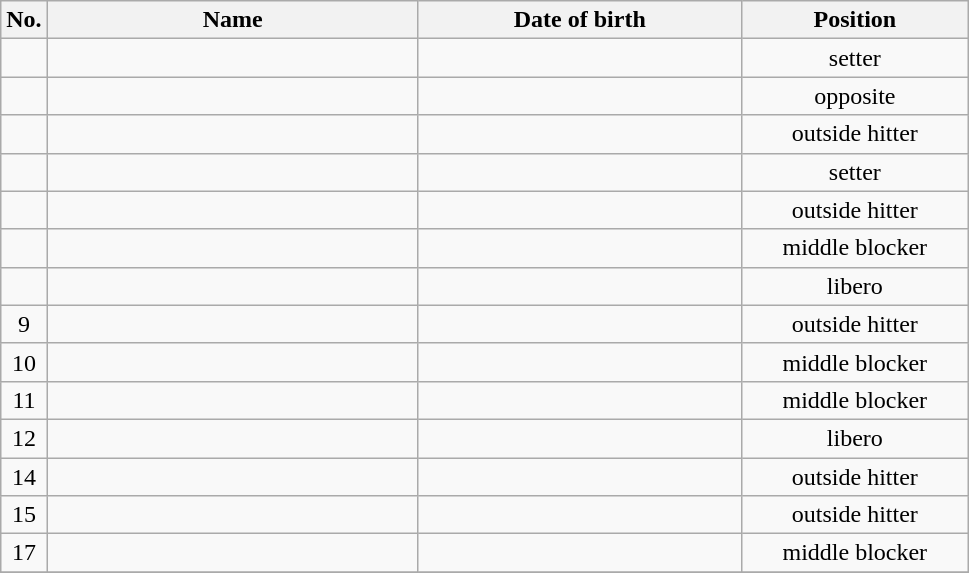<table class="wikitable sortable" style="font-size:100%; text-align:center;">
<tr>
<th>No.</th>
<th style="width:15em">Name</th>
<th style="width:13em">Date of birth</th>
<th style="width:9em">Position</th>
</tr>
<tr>
<td></td>
<td align=left> </td>
<td align=right></td>
<td>setter</td>
</tr>
<tr>
<td></td>
<td align=left> </td>
<td align=right></td>
<td>opposite</td>
</tr>
<tr>
<td></td>
<td align=left> </td>
<td align=right></td>
<td>outside hitter</td>
</tr>
<tr>
<td></td>
<td align=left> </td>
<td align=right></td>
<td>setter</td>
</tr>
<tr>
<td></td>
<td align=left> </td>
<td align=right></td>
<td>outside hitter</td>
</tr>
<tr>
<td></td>
<td align=left> </td>
<td align=right></td>
<td>middle blocker</td>
</tr>
<tr>
<td></td>
<td align=left> </td>
<td align=right></td>
<td>libero</td>
</tr>
<tr>
<td>9</td>
<td align=left> </td>
<td align=right></td>
<td>outside hitter</td>
</tr>
<tr>
<td>10</td>
<td align=left> </td>
<td align=right></td>
<td>middle blocker</td>
</tr>
<tr>
<td>11</td>
<td align=left> </td>
<td align=right></td>
<td>middle blocker</td>
</tr>
<tr>
<td>12</td>
<td align=left> </td>
<td align=right></td>
<td>libero</td>
</tr>
<tr>
<td>14</td>
<td align=left> </td>
<td align=right></td>
<td>outside hitter</td>
</tr>
<tr>
<td>15</td>
<td align=left> </td>
<td align=right></td>
<td>outside hitter</td>
</tr>
<tr>
<td>17</td>
<td align=left> </td>
<td align=right></td>
<td>middle blocker</td>
</tr>
<tr>
</tr>
</table>
